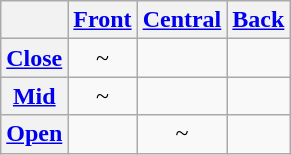<table class="wikitable" style="text-align:center">
<tr>
<th></th>
<th><a href='#'>Front</a></th>
<th><a href='#'>Central</a></th>
<th><a href='#'>Back</a></th>
</tr>
<tr align="center">
<th><a href='#'>Close</a></th>
<td> ~ </td>
<td></td>
<td></td>
</tr>
<tr>
<th><a href='#'>Mid</a></th>
<td> ~ </td>
<td></td>
<td></td>
</tr>
<tr align="center">
<th><a href='#'>Open</a></th>
<td></td>
<td> ~ </td>
<td></td>
</tr>
</table>
